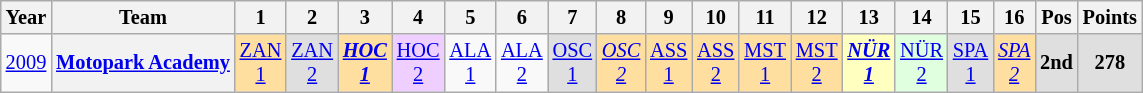<table class="wikitable" style="text-align:center; font-size:85%">
<tr>
<th>Year</th>
<th>Team</th>
<th>1</th>
<th>2</th>
<th>3</th>
<th>4</th>
<th>5</th>
<th>6</th>
<th>7</th>
<th>8</th>
<th>9</th>
<th>10</th>
<th>11</th>
<th>12</th>
<th>13</th>
<th>14</th>
<th>15</th>
<th>16</th>
<th>Pos</th>
<th>Points</th>
</tr>
<tr>
<td><a href='#'>2009</a></td>
<th><a href='#'>Motopark Academy</a></th>
<td style="background:#FFDF9F;"><a href='#'>ZAN<br>1</a><br></td>
<td style="background:#DFDFDF;"><a href='#'>ZAN<br>2</a><br></td>
<td style="background:#FFDF9F;"><strong><em><a href='#'>HOC<br>1</a></em></strong><br></td>
<td style="background:#EFCFFF;"><a href='#'>HOC<br>2</a><br></td>
<td><a href='#'>ALA<br>1</a></td>
<td><a href='#'>ALA<br>2</a></td>
<td style="background:#DFDFDF;"><a href='#'>OSC<br>1</a><br></td>
<td style="background:#FFDF9F;"><em><a href='#'>OSC<br>2</a></em><br></td>
<td style="background:#FFDF9F;"><a href='#'>ASS<br>1</a><br></td>
<td style="background:#FFDF9F;"><a href='#'>ASS<br>2</a><br></td>
<td style="background:#FFDF9F;"><a href='#'>MST<br>1</a><br></td>
<td style="background:#FFDF9F;"><a href='#'>MST<br>2</a><br></td>
<td style="background:#FFFFBF;"><strong><em><a href='#'>NÜR<br>1</a></em></strong><br></td>
<td style="background:#DFFFDF;"><a href='#'>NÜR<br>2</a><br></td>
<td style="background:#DFDFDF;"><a href='#'>SPA<br>1</a><br></td>
<td style="background:#FFDF9F;"><em><a href='#'>SPA<br>2</a></em><br></td>
<th style="background:#DFDFDF;">2nd</th>
<th style="background:#DFDFDF;">278</th>
</tr>
</table>
